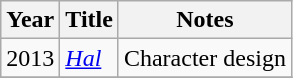<table class="wikitable sortable">
<tr>
<th>Year</th>
<th>Title</th>
<th class="unsortable">Notes</th>
</tr>
<tr>
<td>2013</td>
<td><em><a href='#'>Hal</a></em></td>
<td>Character design</td>
</tr>
<tr>
</tr>
</table>
